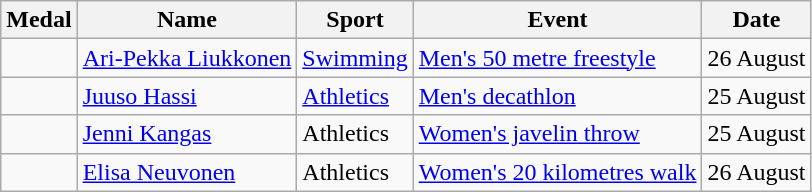<table class="wikitable">
<tr>
<th>Medal</th>
<th>Name</th>
<th>Sport</th>
<th>Event</th>
<th>Date</th>
</tr>
<tr>
<td></td>
<td><a href='#'>Ari-Pekka Liukkonen</a></td>
<td><a href='#'>Swimming</a></td>
<td><a href='#'>Men's 50 metre freestyle</a></td>
<td>26 August</td>
</tr>
<tr>
<td></td>
<td><a href='#'>Juuso Hassi</a></td>
<td><a href='#'>Athletics</a></td>
<td><a href='#'>Men's decathlon</a></td>
<td>25 August</td>
</tr>
<tr>
<td></td>
<td><a href='#'>Jenni Kangas</a></td>
<td>Athletics</td>
<td><a href='#'>Women's javelin throw</a></td>
<td>25 August</td>
</tr>
<tr>
<td></td>
<td><a href='#'>Elisa Neuvonen</a></td>
<td>Athletics</td>
<td><a href='#'>Women's 20 kilometres walk</a></td>
<td>26 August</td>
</tr>
</table>
